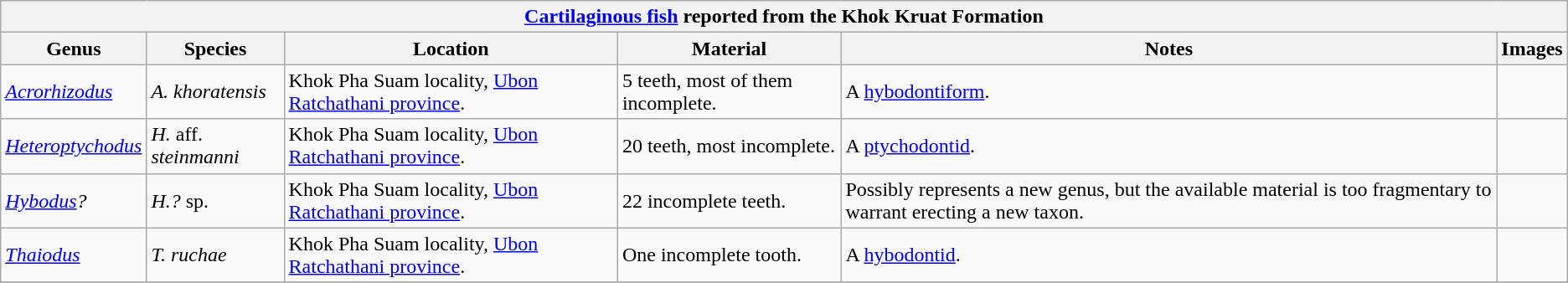<table class="wikitable" align="center">
<tr>
<th colspan="6" align="center"><strong><a href='#'>Cartilaginous fish</a> reported from the Khok Kruat Formation</strong></th>
</tr>
<tr>
<th>Genus</th>
<th>Species</th>
<th>Location</th>
<th><strong>Material</strong></th>
<th>Notes</th>
<th>Images</th>
</tr>
<tr>
<td><em><a href='#'>Acrorhizodus</a></em></td>
<td><em>A. khoratensis</em></td>
<td>Khok Pha Suam locality, <a href='#'>Ubon Ratchathani province</a>.</td>
<td>5 teeth, most of them incomplete.</td>
<td>A <a href='#'>hybodontiform</a>.</td>
<td></td>
</tr>
<tr>
<td><em><a href='#'>Heteroptychodus</a></em></td>
<td><em>H.</em> aff. <em>steinmanni</em></td>
<td>Khok Pha Suam locality, <a href='#'>Ubon Ratchathani province</a>.</td>
<td>20 teeth, most incomplete.</td>
<td>A <a href='#'>ptychodontid</a>.</td>
<td></td>
</tr>
<tr>
<td><em><a href='#'>Hybodus</a>?</em></td>
<td><em>H.?</em> sp.</td>
<td>Khok Pha Suam locality, <a href='#'>Ubon Ratchathani province</a>.</td>
<td>22 incomplete teeth.</td>
<td>Possibly represents a new genus, but the available material is too fragmentary to warrant erecting a new taxon.</td>
<td></td>
</tr>
<tr>
<td><em><a href='#'>Thaiodus</a></em></td>
<td><em>T. ruchae</em></td>
<td>Khok Pha Suam locality, <a href='#'>Ubon Ratchathani province</a>.</td>
<td>One incomplete tooth.</td>
<td>A <a href='#'>hybodontid</a>.</td>
<td></td>
</tr>
<tr>
</tr>
</table>
